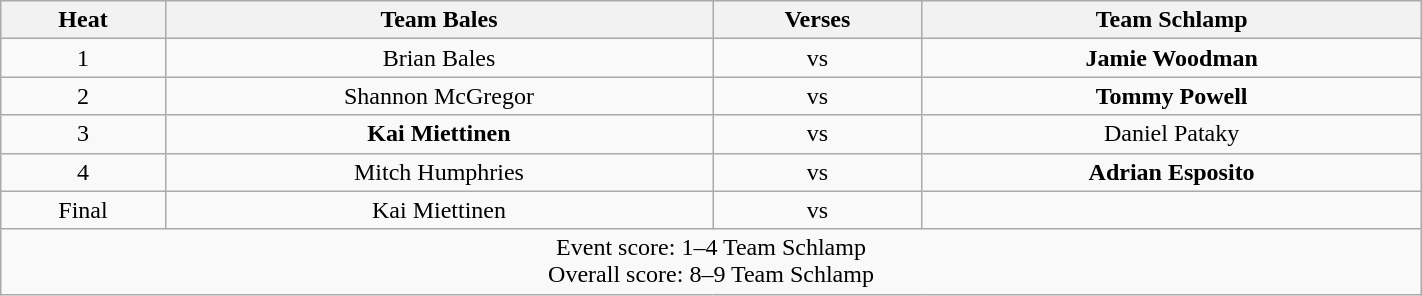<table width="75%" class="wikitable">
<tr>
<th>Heat</th>
<th>Team Bales</th>
<th>Verses</th>
<th>Team Schlamp</th>
</tr>
<tr align="center">
<td>1</td>
<td>Brian Bales</td>
<td>vs</td>
<td><strong>Jamie Woodman</strong></td>
</tr>
<tr align="center">
<td>2</td>
<td>Shannon McGregor</td>
<td>vs</td>
<td><strong>Tommy Powell</strong></td>
</tr>
<tr align="center">
<td>3</td>
<td><strong>Kai Miettinen</strong></td>
<td>vs</td>
<td>Daniel Pataky</td>
</tr>
<tr align="center">
<td>4</td>
<td>Mitch Humphries</td>
<td>vs</td>
<td><strong>Adrian Esposito</strong></td>
</tr>
<tr align="center">
<td>Final</td>
<td>Kai Miettinen</td>
<td>vs</td>
<td></td>
</tr>
<tr align="center">
<td colspan="4">Event score: 1–4 Team Schlamp <br> Overall score: 8–9 Team Schlamp</td>
</tr>
</table>
